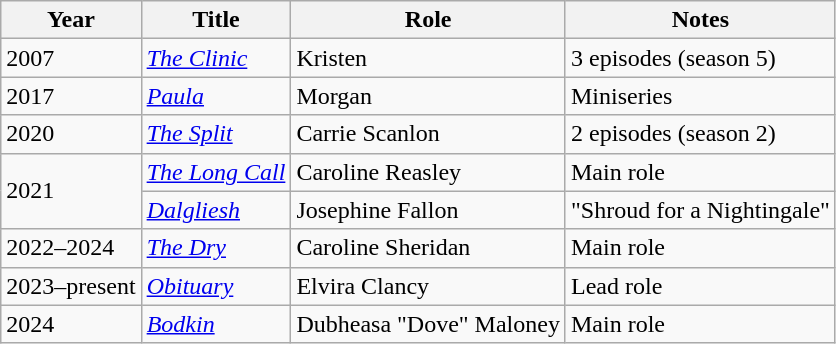<table class="wikitable unsortable">
<tr>
<th>Year</th>
<th>Title</th>
<th>Role</th>
<th>Notes</th>
</tr>
<tr>
<td>2007</td>
<td><em><a href='#'>The Clinic</a></em></td>
<td>Kristen</td>
<td>3 episodes (season 5)</td>
</tr>
<tr>
<td>2017</td>
<td><em><a href='#'>Paula</a></em></td>
<td>Morgan</td>
<td>Miniseries</td>
</tr>
<tr>
<td>2020</td>
<td><em><a href='#'>The Split</a></em></td>
<td>Carrie Scanlon</td>
<td>2 episodes (season 2)</td>
</tr>
<tr>
<td rowspan="2">2021</td>
<td><em><a href='#'>The Long Call</a></em></td>
<td>Caroline Reasley</td>
<td>Main role</td>
</tr>
<tr>
<td><em><a href='#'>Dalgliesh</a></em></td>
<td>Josephine Fallon</td>
<td>"Shroud for a Nightingale"</td>
</tr>
<tr>
<td>2022–2024</td>
<td><em><a href='#'>The Dry</a></em></td>
<td>Caroline Sheridan</td>
<td>Main role</td>
</tr>
<tr>
<td>2023–present</td>
<td><em><a href='#'>Obituary</a></em></td>
<td>Elvira Clancy</td>
<td>Lead role</td>
</tr>
<tr>
<td>2024</td>
<td><em><a href='#'>Bodkin</a></em></td>
<td>Dubheasa "Dove" Maloney</td>
<td>Main role</td>
</tr>
</table>
